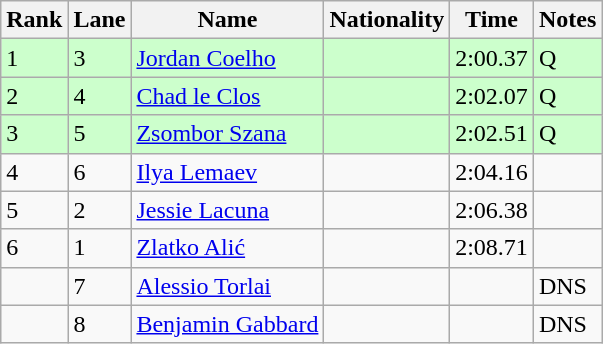<table class="wikitable">
<tr>
<th>Rank</th>
<th>Lane</th>
<th>Name</th>
<th>Nationality</th>
<th>Time</th>
<th>Notes</th>
</tr>
<tr bgcolor=ccffcc>
<td>1</td>
<td>3</td>
<td><a href='#'>Jordan Coelho</a></td>
<td></td>
<td>2:00.37</td>
<td>Q</td>
</tr>
<tr bgcolor=ccffcc>
<td>2</td>
<td>4</td>
<td><a href='#'>Chad le Clos</a></td>
<td></td>
<td>2:02.07</td>
<td>Q</td>
</tr>
<tr bgcolor=ccffcc>
<td>3</td>
<td>5</td>
<td><a href='#'>Zsombor Szana</a></td>
<td></td>
<td>2:02.51</td>
<td>Q</td>
</tr>
<tr>
<td>4</td>
<td>6</td>
<td><a href='#'>Ilya Lemaev</a></td>
<td></td>
<td>2:04.16</td>
<td></td>
</tr>
<tr>
<td>5</td>
<td>2</td>
<td><a href='#'>Jessie Lacuna</a></td>
<td></td>
<td>2:06.38</td>
<td></td>
</tr>
<tr>
<td>6</td>
<td>1</td>
<td><a href='#'>Zlatko Alić</a></td>
<td></td>
<td>2:08.71</td>
<td></td>
</tr>
<tr>
<td></td>
<td>7</td>
<td><a href='#'>Alessio Torlai</a></td>
<td></td>
<td></td>
<td>DNS</td>
</tr>
<tr>
<td></td>
<td>8</td>
<td><a href='#'>Benjamin Gabbard</a></td>
<td></td>
<td></td>
<td>DNS</td>
</tr>
</table>
